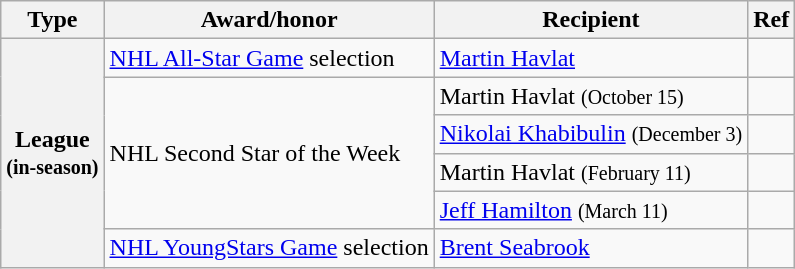<table class="wikitable">
<tr>
<th scope="col">Type</th>
<th scope="col">Award/honor</th>
<th scope="col">Recipient</th>
<th scope="col">Ref</th>
</tr>
<tr>
<th scope="row" rowspan="7">League<br><small>(in-season)</small></th>
<td><a href='#'>NHL All-Star Game</a> selection</td>
<td><a href='#'>Martin Havlat</a></td>
<td></td>
</tr>
<tr>
<td rowspan="4">NHL Second Star of the Week</td>
<td>Martin Havlat <small>(October 15)</small></td>
<td></td>
</tr>
<tr>
<td><a href='#'>Nikolai Khabibulin</a> <small>(December 3)</small></td>
<td></td>
</tr>
<tr>
<td>Martin Havlat <small>(February 11)</small></td>
<td></td>
</tr>
<tr>
<td><a href='#'>Jeff Hamilton</a> <small>(March 11)</small></td>
<td></td>
</tr>
<tr>
<td><a href='#'>NHL YoungStars Game</a> selection</td>
<td><a href='#'>Brent Seabrook</a></td>
<td></td>
</tr>
</table>
